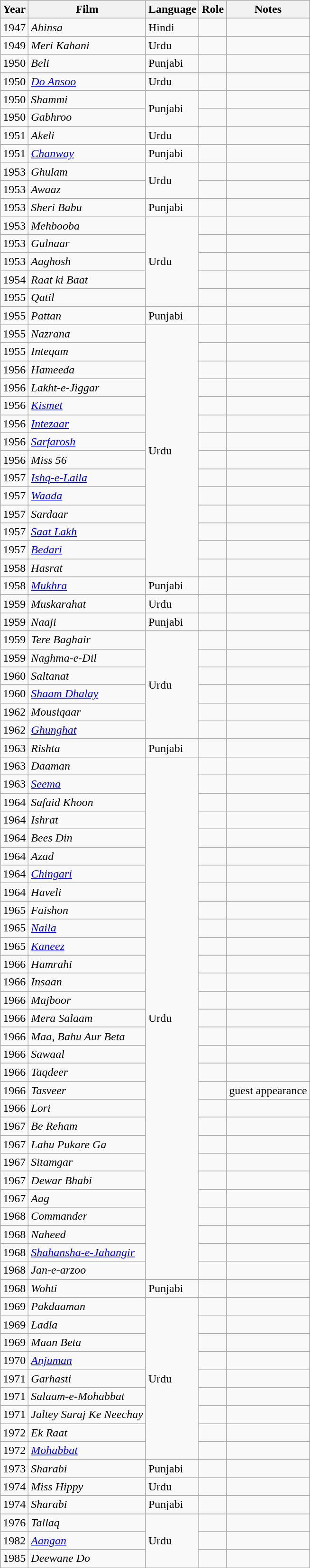<table class="wikitable">
<tr>
<th>Year</th>
<th>Film</th>
<th>Language</th>
<th>Role</th>
<th>Notes</th>
</tr>
<tr>
<td>1947</td>
<td><em>Ahinsa</em></td>
<td>Hindi</td>
<td></td>
<td></td>
</tr>
<tr>
<td>1949</td>
<td><em>Meri Kahani</em></td>
<td>Urdu</td>
<td></td>
<td></td>
</tr>
<tr>
<td>1950</td>
<td><em>Beli</em></td>
<td>Punjabi</td>
<td></td>
<td></td>
</tr>
<tr>
<td>1950</td>
<td><em><a href='#'>Do Ansoo</a></em></td>
<td>Urdu</td>
<td></td>
<td></td>
</tr>
<tr>
<td>1950</td>
<td><em>Shammi</em></td>
<td rowspan=2>Punjabi</td>
<td></td>
<td></td>
</tr>
<tr>
<td>1950</td>
<td><em>Gabhroo</em></td>
<td></td>
<td></td>
</tr>
<tr>
<td>1951</td>
<td><em>Akeli</em></td>
<td>Urdu</td>
<td></td>
<td></td>
</tr>
<tr>
<td>1951</td>
<td><em><a href='#'>Chanway</a></em></td>
<td>Punjabi</td>
<td></td>
<td></td>
</tr>
<tr>
<td>1953</td>
<td><em>Ghulam</em></td>
<td rowspan=2>Urdu</td>
<td></td>
<td></td>
</tr>
<tr>
<td>1953</td>
<td><em>Awaaz</em></td>
<td></td>
<td></td>
</tr>
<tr>
<td>1953</td>
<td><em>Sheri Babu</em></td>
<td>Punjabi</td>
<td></td>
<td></td>
</tr>
<tr>
<td>1953</td>
<td><em>Mehbooba</em></td>
<td rowspan=5>Urdu</td>
<td></td>
<td></td>
</tr>
<tr>
<td>1953</td>
<td><em>Gulnaar</em></td>
<td></td>
<td></td>
</tr>
<tr>
<td>1953</td>
<td><em>Aaghosh</em></td>
<td></td>
<td></td>
</tr>
<tr>
<td>1954</td>
<td><em>Raat ki Baat</em></td>
<td></td>
<td></td>
</tr>
<tr>
<td>1955</td>
<td><em>Qatil</em></td>
<td></td>
<td></td>
</tr>
<tr>
<td>1955</td>
<td><em>Pattan</em></td>
<td>Punjabi</td>
<td></td>
<td></td>
</tr>
<tr>
<td>1955</td>
<td><em>Nazrana</em></td>
<td rowspan=14>Urdu</td>
<td></td>
<td></td>
</tr>
<tr>
<td>1955</td>
<td><em>Inteqam</em></td>
<td></td>
<td></td>
</tr>
<tr>
<td>1956</td>
<td><em>Hameeda</em></td>
<td></td>
<td></td>
</tr>
<tr>
<td>1956</td>
<td><em>Lakht-e-Jiggar</em></td>
<td></td>
<td></td>
</tr>
<tr>
<td>1956</td>
<td><em><a href='#'>Kismet</a></em></td>
<td></td>
<td></td>
</tr>
<tr>
<td>1956</td>
<td><em><a href='#'>Intezaar</a></em></td>
<td></td>
<td></td>
</tr>
<tr>
<td>1956</td>
<td><em><a href='#'>Sarfarosh</a></em></td>
<td></td>
<td></td>
</tr>
<tr>
<td>1956</td>
<td><em>Miss 56</em></td>
<td></td>
<td></td>
</tr>
<tr>
<td>1957</td>
<td><em><a href='#'>Ishq-e-Laila</a></em></td>
<td></td>
<td></td>
</tr>
<tr>
<td>1957</td>
<td><em><a href='#'>Waada</a></em></td>
<td></td>
<td></td>
</tr>
<tr>
<td>1957</td>
<td><em>Sardaar</em></td>
<td></td>
<td></td>
</tr>
<tr>
<td>1957</td>
<td><em><a href='#'>Saat Lakh</a></em></td>
<td></td>
<td></td>
</tr>
<tr>
<td>1957</td>
<td><em><a href='#'>Bedari</a></em></td>
<td></td>
<td></td>
</tr>
<tr>
<td>1958</td>
<td><em>Hasrat</em></td>
<td></td>
<td></td>
</tr>
<tr>
<td>1958</td>
<td><em><a href='#'>Mukhra</a></em></td>
<td>Punjabi</td>
<td></td>
<td></td>
</tr>
<tr>
<td>1959</td>
<td><em>Muskarahat</em></td>
<td>Urdu</td>
<td></td>
<td></td>
</tr>
<tr>
<td>1959</td>
<td><em>Naaji</em></td>
<td>Punjabi</td>
<td></td>
<td></td>
</tr>
<tr>
<td>1959</td>
<td><em>Tere Baghair</em></td>
<td rowspan=6>Urdu</td>
<td></td>
<td></td>
</tr>
<tr>
<td>1959</td>
<td><em>Naghma-e-Dil</em></td>
<td></td>
<td></td>
</tr>
<tr>
<td>1960</td>
<td><em>Saltanat</em></td>
<td></td>
<td></td>
</tr>
<tr>
<td>1960</td>
<td><em><a href='#'>Shaam Dhalay</a></em></td>
<td></td>
<td></td>
</tr>
<tr>
<td>1962</td>
<td><em>Mousiqaar</em></td>
<td></td>
<td></td>
</tr>
<tr>
<td>1962</td>
<td><em><a href='#'>Ghunghat</a></em></td>
<td></td>
<td></td>
</tr>
<tr>
<td>1963</td>
<td><em>Rishta</em></td>
<td>Punjabi</td>
<td></td>
<td></td>
</tr>
<tr>
<td>1963</td>
<td><em>Daaman</em></td>
<td rowspan=29>Urdu</td>
<td></td>
<td></td>
</tr>
<tr>
<td>1963</td>
<td><em><a href='#'>Seema</a></em></td>
<td></td>
<td></td>
</tr>
<tr>
<td>1964</td>
<td><em>Safaid Khoon</em></td>
<td></td>
<td></td>
</tr>
<tr>
<td>1964</td>
<td><em>Ishrat</em></td>
<td></td>
<td></td>
</tr>
<tr>
<td>1964</td>
<td><em>Bees Din</em></td>
<td></td>
<td></td>
</tr>
<tr>
<td>1964</td>
<td><em>Azad</em></td>
<td></td>
<td></td>
</tr>
<tr>
<td>1964</td>
<td><em><a href='#'>Chingari</a></em></td>
<td></td>
<td></td>
</tr>
<tr>
<td>1964</td>
<td><em>Haveli</em></td>
<td></td>
<td></td>
</tr>
<tr>
<td>1965</td>
<td><em>Faishon</em></td>
<td></td>
<td></td>
</tr>
<tr>
<td>1965</td>
<td><em><a href='#'>Naila</a></em></td>
<td></td>
<td></td>
</tr>
<tr>
<td>1965</td>
<td><em><a href='#'>Kaneez</a></em></td>
<td></td>
<td></td>
</tr>
<tr>
<td>1966</td>
<td><em>Hamrahi</em></td>
<td></td>
<td></td>
</tr>
<tr>
<td>1966</td>
<td><em>Insaan</em></td>
<td></td>
<td></td>
</tr>
<tr>
<td>1966</td>
<td><em>Majboor</em></td>
<td></td>
<td></td>
</tr>
<tr>
<td>1966</td>
<td><em>Mera Salaam</em></td>
<td></td>
<td></td>
</tr>
<tr>
<td>1966</td>
<td><em>Maa, Bahu Aur Beta</em></td>
<td></td>
<td></td>
</tr>
<tr>
<td>1966</td>
<td><em>Sawaal</em></td>
<td></td>
<td></td>
</tr>
<tr>
<td>1966</td>
<td><em>Taqdeer</em></td>
<td></td>
<td></td>
</tr>
<tr>
<td>1966</td>
<td><em>Tasveer</em></td>
<td></td>
<td>guest appearance</td>
</tr>
<tr>
<td>1966</td>
<td><em>Lori</em></td>
<td></td>
<td></td>
</tr>
<tr>
<td>1967</td>
<td><em>Be Reham</em></td>
<td></td>
<td></td>
</tr>
<tr>
<td>1967</td>
<td><em>Lahu Pukare Ga</em></td>
<td></td>
<td></td>
</tr>
<tr>
<td>1967</td>
<td><em>Sitamgar</em></td>
<td></td>
<td></td>
</tr>
<tr>
<td>1967</td>
<td><em>Dewar Bhabi</em></td>
<td></td>
<td></td>
</tr>
<tr>
<td>1967</td>
<td><em>Aag</em></td>
<td></td>
<td></td>
</tr>
<tr>
<td>1968</td>
<td><em>Commander</em></td>
<td></td>
<td></td>
</tr>
<tr>
<td>1968</td>
<td><em>Naheed</em></td>
<td></td>
<td></td>
</tr>
<tr>
<td>1968</td>
<td><em><a href='#'>Shahansha-e-Jahangir</a></em></td>
<td></td>
<td></td>
</tr>
<tr>
<td>1968</td>
<td><em>Jan-e-arzoo</em></td>
<td></td>
<td></td>
</tr>
<tr>
<td>1968</td>
<td><em>Wohti</em></td>
<td>Punjabi</td>
<td></td>
<td></td>
</tr>
<tr>
<td>1969</td>
<td><em>Pakdaaman</em></td>
<td rowspan=9>Urdu</td>
<td></td>
<td></td>
</tr>
<tr>
<td>1969</td>
<td><em>Ladla</em></td>
<td></td>
<td></td>
</tr>
<tr>
<td>1969</td>
<td><em>Maan Beta</em></td>
<td></td>
<td></td>
</tr>
<tr>
<td>1970</td>
<td><em><a href='#'>Anjuman</a></em></td>
<td></td>
<td></td>
</tr>
<tr>
<td>1971</td>
<td><em>Garhasti</em></td>
<td></td>
<td></td>
</tr>
<tr>
<td>1971</td>
<td><em>Salaam-e-Mohabbat</em></td>
<td></td>
<td></td>
</tr>
<tr>
<td>1971</td>
<td><em>Jaltey Suraj Ke Neechay</em></td>
<td></td>
<td></td>
</tr>
<tr>
<td>1972</td>
<td><em>Ek Raat</em></td>
<td></td>
<td></td>
</tr>
<tr>
<td>1972</td>
<td><em><a href='#'>Mohabbat</a></em></td>
<td></td>
<td></td>
</tr>
<tr>
<td>1973</td>
<td><em>Sharabi</em></td>
<td>Punjabi</td>
<td></td>
<td></td>
</tr>
<tr>
<td>1974</td>
<td><em>Miss Hippy</em></td>
<td>Urdu</td>
<td></td>
<td></td>
</tr>
<tr>
<td>1974</td>
<td><em>Sharabi</em></td>
<td>Punjabi</td>
<td></td>
<td></td>
</tr>
<tr>
<td>1976</td>
<td><em>Tallaq</em></td>
<td rowspan=3>Urdu</td>
<td></td>
<td></td>
</tr>
<tr>
<td>1982</td>
<td><em><a href='#'>Aangan</a></em></td>
<td></td>
<td></td>
</tr>
<tr>
<td>1985</td>
<td><em>Deewane Do</em></td>
<td></td>
<td></td>
</tr>
</table>
